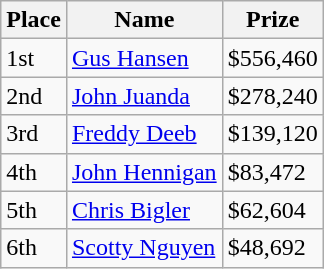<table class="wikitable">
<tr>
<th>Place</th>
<th>Name</th>
<th>Prize</th>
</tr>
<tr>
<td>1st</td>
<td> <a href='#'>Gus Hansen</a></td>
<td>$556,460</td>
</tr>
<tr>
<td>2nd</td>
<td> <a href='#'>John Juanda</a></td>
<td>$278,240</td>
</tr>
<tr>
<td>3rd</td>
<td> <a href='#'>Freddy Deeb</a></td>
<td>$139,120</td>
</tr>
<tr>
<td>4th</td>
<td> <a href='#'>John Hennigan</a></td>
<td>$83,472</td>
</tr>
<tr>
<td>5th</td>
<td> <a href='#'>Chris Bigler</a></td>
<td>$62,604</td>
</tr>
<tr>
<td>6th</td>
<td> <a href='#'>Scotty Nguyen</a></td>
<td>$48,692</td>
</tr>
</table>
